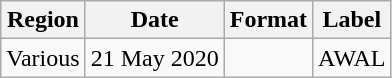<table class="wikitable">
<tr>
<th>Region</th>
<th>Date</th>
<th>Format</th>
<th>Label</th>
</tr>
<tr>
<td>Various</td>
<td>21 May 2020</td>
<td></td>
<td>AWAL</td>
</tr>
</table>
